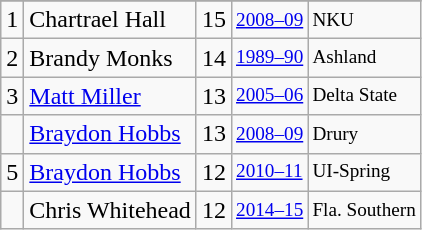<table class="wikitable">
<tr>
</tr>
<tr>
<td>1</td>
<td>Chartrael Hall</td>
<td>15</td>
<td style="font-size:80%;"><a href='#'>2008–09</a></td>
<td style="font-size:80%;">NKU</td>
</tr>
<tr>
<td>2</td>
<td>Brandy Monks</td>
<td>14</td>
<td style="font-size:80%;"><a href='#'>1989–90</a></td>
<td style="font-size:80%;">Ashland</td>
</tr>
<tr>
<td>3</td>
<td><a href='#'>Matt Miller</a></td>
<td>13</td>
<td style="font-size:80%;"><a href='#'>2005–06</a></td>
<td style="font-size:80%;">Delta State</td>
</tr>
<tr>
<td></td>
<td><a href='#'>Braydon Hobbs</a></td>
<td>13</td>
<td style="font-size:80%;"><a href='#'>2008–09</a></td>
<td style="font-size:80%;">Drury</td>
</tr>
<tr>
<td>5</td>
<td><a href='#'>Braydon Hobbs</a></td>
<td>12</td>
<td style="font-size:80%;"><a href='#'>2010–11</a></td>
<td style="font-size:80%;">UI-Spring</td>
</tr>
<tr>
<td></td>
<td>Chris Whitehead</td>
<td>12</td>
<td style="font-size:80%;"><a href='#'>2014–15</a></td>
<td style="font-size:80%;">Fla. Southern</td>
</tr>
</table>
